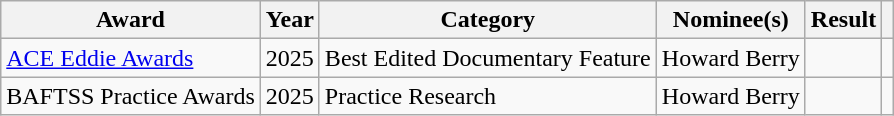<table class="wikitable">
<tr>
<th>Award</th>
<th>Year</th>
<th>Category</th>
<th>Nominee(s)</th>
<th>Result</th>
<th></th>
</tr>
<tr>
<td><a href='#'>ACE Eddie Awards</a></td>
<td>2025</td>
<td>Best Edited Documentary Feature</td>
<td>Howard Berry</td>
<td></td>
<td align="center"></td>
</tr>
<tr>
<td>BAFTSS Practice Awards</td>
<td>2025</td>
<td>Practice Research</td>
<td>Howard Berry</td>
<td></td>
<td align="center"></td>
</tr>
</table>
